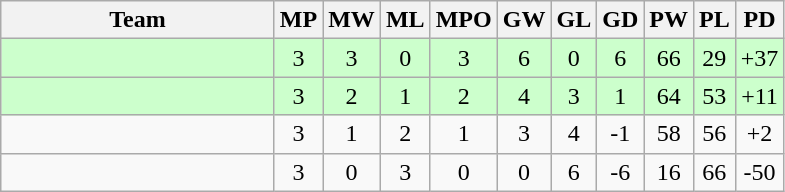<table class=wikitable style="text-align:center">
<tr>
<th width=175>Team</th>
<th width=20>MP</th>
<th width=20>MW</th>
<th width=20>ML</th>
<th width=20>MPO</th>
<th width=20>GW</th>
<th width=20>GL</th>
<th width=20>GD</th>
<th width=20>PW</th>
<th width=20>PL</th>
<th width=20>PD</th>
</tr>
<tr bgcolor="#ccffcc">
<td align=left><strong><br></strong></td>
<td>3</td>
<td>3</td>
<td>0</td>
<td>3</td>
<td>6</td>
<td>0</td>
<td>6</td>
<td>66</td>
<td>29</td>
<td>+37</td>
</tr>
<tr bgcolor="#ccffcc">
<td align=left><strong><br></strong></td>
<td>3</td>
<td>2</td>
<td>1</td>
<td>2</td>
<td>4</td>
<td>3</td>
<td>1</td>
<td>64</td>
<td>53</td>
<td>+11</td>
</tr>
<tr>
<td align=left><br></td>
<td>3</td>
<td>1</td>
<td>2</td>
<td>1</td>
<td>3</td>
<td>4</td>
<td>-1</td>
<td>58</td>
<td>56</td>
<td>+2</td>
</tr>
<tr>
<td align=left><br></td>
<td>3</td>
<td>0</td>
<td>3</td>
<td>0</td>
<td>0</td>
<td>6</td>
<td>-6</td>
<td>16</td>
<td>66</td>
<td>-50</td>
</tr>
</table>
